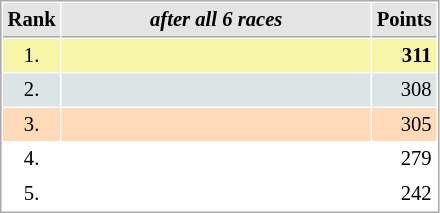<table cellspacing="1" cellpadding="3" style="border:1px solid #aaa; font-size:86%;">
<tr style="background:#e4e4e4;">
<th style="border-bottom:1px solid #aaa; width:10px;">Rank</th>
<th style="border-bottom:1px solid #aaa; width:200px; white-space:nowrap;"><em>after all 6 races</em></th>
<th style="border-bottom:1px solid #aaa; width:20px;">Points</th>
</tr>
<tr style="background:#f7f6a8;">
<td style="text-align:center">1.</td>
<td><strong></strong></td>
<td style="text-align:right"><strong>311</strong></td>
</tr>
<tr style="background:#dce5e5;">
<td style="text-align:center">2.</td>
<td></td>
<td style="text-align:right">308</td>
</tr>
<tr style="background:#ffdab9;">
<td style="text-align:center">3.</td>
<td></td>
<td style="text-align:right">305</td>
</tr>
<tr>
<td style="text-align:center">4.</td>
<td></td>
<td style="text-align:right">279</td>
</tr>
<tr>
<td style="text-align:center">5.</td>
<td></td>
<td style="text-align:right">242</td>
</tr>
</table>
